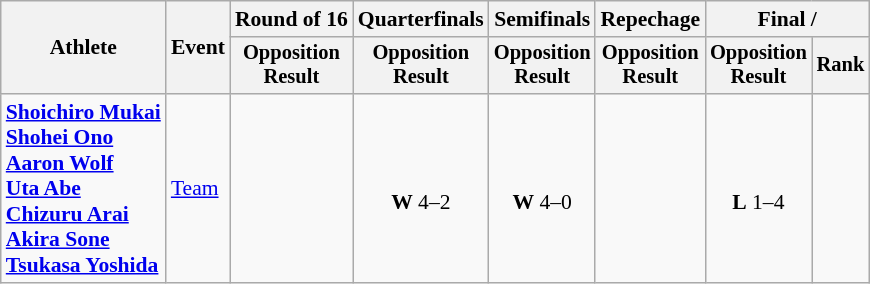<table class="wikitable" style="font-size:90%">
<tr>
<th rowspan="2">Athlete</th>
<th rowspan="2">Event</th>
<th>Round of 16</th>
<th>Quarterfinals</th>
<th>Semifinals</th>
<th>Repechage</th>
<th colspan=2>Final / </th>
</tr>
<tr style="font-size:95%">
<th>Opposition<br>Result</th>
<th>Opposition<br>Result</th>
<th>Opposition<br>Result</th>
<th>Opposition<br>Result</th>
<th>Opposition<br>Result</th>
<th>Rank</th>
</tr>
<tr align=center>
<td align=left><strong><a href='#'>Shoichiro Mukai</a><br><a href='#'>Shohei Ono</a><br><a href='#'>Aaron Wolf</a><br><a href='#'>Uta Abe</a><br><a href='#'>Chizuru Arai</a><br><a href='#'>Akira Sone</a><br><a href='#'>Tsukasa Yoshida</a></strong></td>
<td align=left><a href='#'>Team</a></td>
<td></td>
<td><br><strong>W</strong> 4–2</td>
<td><br><strong>W</strong> 4–0</td>
<td></td>
<td><br><strong>L</strong> 1–4</td>
<td></td>
</tr>
</table>
